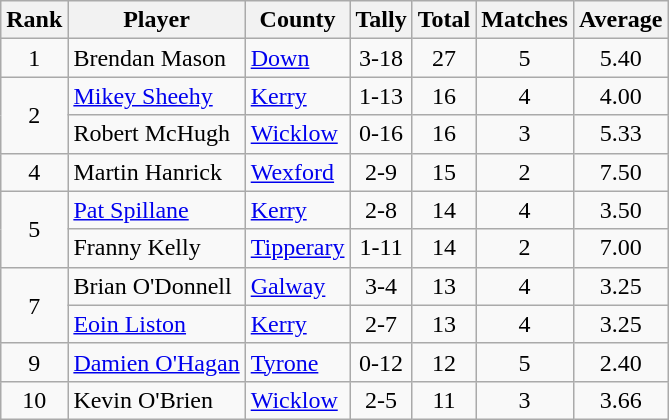<table class="wikitable">
<tr>
<th>Rank</th>
<th>Player</th>
<th>County</th>
<th>Tally</th>
<th>Total</th>
<th>Matches</th>
<th>Average</th>
</tr>
<tr>
<td rowspan=1 align=center>1</td>
<td>Brendan Mason</td>
<td><a href='#'>Down</a></td>
<td align=center>3-18</td>
<td align=center>27</td>
<td align=center>5</td>
<td align=center>5.40</td>
</tr>
<tr>
<td rowspan=2 align=center>2</td>
<td><a href='#'>Mikey Sheehy</a></td>
<td><a href='#'>Kerry</a></td>
<td align=center>1-13</td>
<td align=center>16</td>
<td align=center>4</td>
<td align=center>4.00</td>
</tr>
<tr>
<td>Robert McHugh</td>
<td><a href='#'>Wicklow</a></td>
<td align=center>0-16</td>
<td align=center>16</td>
<td align=center>3</td>
<td align=center>5.33</td>
</tr>
<tr>
<td rowspan=1 align=center>4</td>
<td>Martin Hanrick</td>
<td><a href='#'>Wexford</a></td>
<td align=center>2-9</td>
<td align=center>15</td>
<td align=center>2</td>
<td align=center>7.50</td>
</tr>
<tr>
<td rowspan=2 align=center>5</td>
<td><a href='#'>Pat Spillane</a></td>
<td><a href='#'>Kerry</a></td>
<td align=center>2-8</td>
<td align=center>14</td>
<td align=center>4</td>
<td align=center>3.50</td>
</tr>
<tr>
<td>Franny Kelly</td>
<td><a href='#'>Tipperary</a></td>
<td align=center>1-11</td>
<td align=center>14</td>
<td align=center>2</td>
<td align=center>7.00</td>
</tr>
<tr>
<td rowspan=2 align=center>7</td>
<td>Brian O'Donnell</td>
<td><a href='#'>Galway</a></td>
<td align=center>3-4</td>
<td align=center>13</td>
<td align=center>4</td>
<td align=center>3.25</td>
</tr>
<tr>
<td><a href='#'>Eoin Liston</a></td>
<td><a href='#'>Kerry</a></td>
<td align=center>2-7</td>
<td align=center>13</td>
<td align=center>4</td>
<td align=center>3.25</td>
</tr>
<tr>
<td rowspan=1 align=center>9</td>
<td><a href='#'>Damien O'Hagan</a></td>
<td><a href='#'>Tyrone</a></td>
<td align=center>0-12</td>
<td align=center>12</td>
<td align=center>5</td>
<td align=center>2.40</td>
</tr>
<tr>
<td rowspan=1 align=center>10</td>
<td>Kevin O'Brien</td>
<td><a href='#'>Wicklow</a></td>
<td align=center>2-5</td>
<td align=center>11</td>
<td align=center>3</td>
<td align=center>3.66</td>
</tr>
</table>
